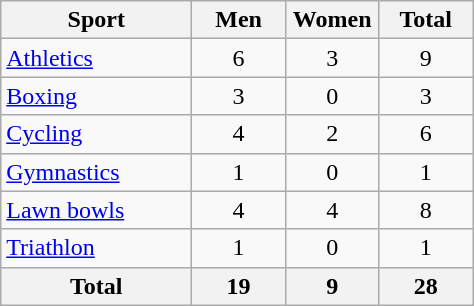<table class="wikitable sortable" style="text-align:center;">
<tr>
<th width=120>Sport</th>
<th width=55>Men</th>
<th width=55>Women</th>
<th width=55>Total</th>
</tr>
<tr>
<td align=left><a href='#'>Athletics</a></td>
<td>6</td>
<td>3</td>
<td>9</td>
</tr>
<tr>
<td align=left><a href='#'>Boxing</a></td>
<td>3</td>
<td>0</td>
<td>3</td>
</tr>
<tr>
<td align=left><a href='#'>Cycling</a></td>
<td>4</td>
<td>2</td>
<td>6</td>
</tr>
<tr>
<td align=left><a href='#'>Gymnastics</a></td>
<td>1</td>
<td>0</td>
<td>1</td>
</tr>
<tr>
<td align=left><a href='#'>Lawn bowls</a></td>
<td>4</td>
<td>4</td>
<td>8</td>
</tr>
<tr>
<td align=left><a href='#'>Triathlon</a></td>
<td>1</td>
<td>0</td>
<td>1</td>
</tr>
<tr>
<th>Total</th>
<th>19</th>
<th>9</th>
<th>28</th>
</tr>
</table>
